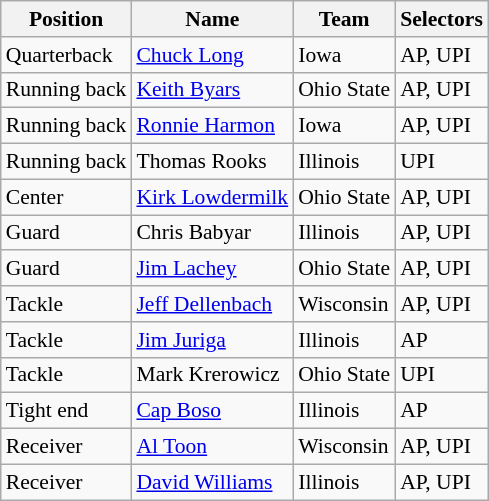<table class="wikitable" style="font-size: 90%">
<tr>
<th>Position</th>
<th>Name</th>
<th>Team</th>
<th>Selectors</th>
</tr>
<tr>
<td>Quarterback</td>
<td><a href='#'>Chuck Long</a></td>
<td>Iowa</td>
<td>AP, UPI</td>
</tr>
<tr>
<td>Running back</td>
<td><a href='#'>Keith Byars</a></td>
<td>Ohio State</td>
<td>AP, UPI</td>
</tr>
<tr>
<td>Running back</td>
<td><a href='#'>Ronnie Harmon</a></td>
<td>Iowa</td>
<td>AP, UPI</td>
</tr>
<tr>
<td>Running back</td>
<td>Thomas Rooks</td>
<td>Illinois</td>
<td>UPI</td>
</tr>
<tr>
<td>Center</td>
<td><a href='#'>Kirk Lowdermilk</a></td>
<td>Ohio State</td>
<td>AP, UPI</td>
</tr>
<tr>
<td>Guard</td>
<td>Chris Babyar</td>
<td>Illinois</td>
<td>AP, UPI</td>
</tr>
<tr>
<td>Guard</td>
<td><a href='#'>Jim Lachey</a></td>
<td>Ohio State</td>
<td>AP, UPI</td>
</tr>
<tr>
<td>Tackle</td>
<td><a href='#'>Jeff Dellenbach</a></td>
<td>Wisconsin</td>
<td>AP, UPI</td>
</tr>
<tr>
<td>Tackle</td>
<td><a href='#'>Jim Juriga</a></td>
<td>Illinois</td>
<td>AP</td>
</tr>
<tr>
<td>Tackle</td>
<td>Mark Krerowicz</td>
<td>Ohio State</td>
<td>UPI</td>
</tr>
<tr>
<td>Tight end</td>
<td><a href='#'>Cap Boso</a></td>
<td>Illinois</td>
<td>AP</td>
</tr>
<tr>
<td>Receiver</td>
<td><a href='#'>Al Toon</a></td>
<td>Wisconsin</td>
<td>AP, UPI</td>
</tr>
<tr>
<td>Receiver</td>
<td><a href='#'>David Williams</a></td>
<td>Illinois</td>
<td>AP, UPI</td>
</tr>
</table>
